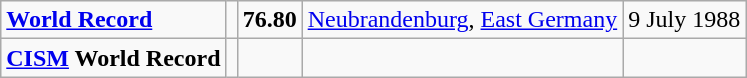<table class="wikitable">
<tr>
<td><strong><a href='#'>World Record</a></strong></td>
<td></td>
<td><strong>76.80</strong></td>
<td><a href='#'>Neubrandenburg</a>, <a href='#'>East Germany</a></td>
<td>9 July 1988</td>
</tr>
<tr>
<td><strong><a href='#'>CISM</a> World Record</strong></td>
<td></td>
<td></td>
<td></td>
<td></td>
</tr>
</table>
